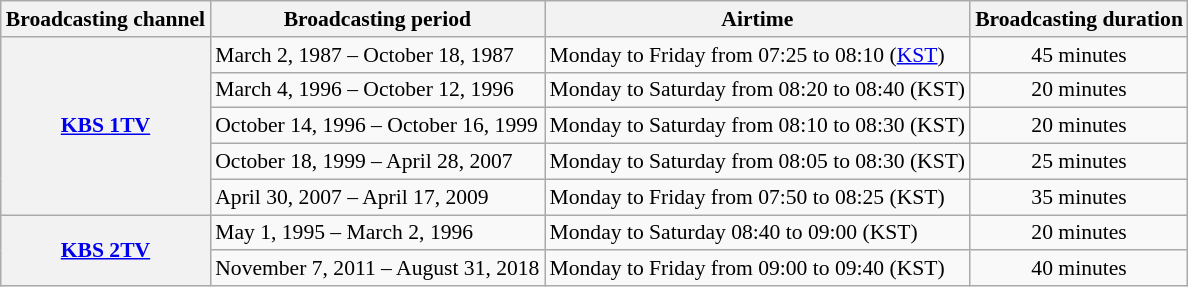<table class="wikitable" style="font-size: 90%;">
<tr>
<th>Broadcasting channel</th>
<th>Broadcasting period</th>
<th>Airtime</th>
<th>Broadcasting duration</th>
</tr>
<tr>
<th rowspan="5" style="vertical-align: center;"><a href='#'>KBS 1TV</a></th>
<td>March 2, 1987 – October 18, 1987</td>
<td>Monday to Friday from 07:25 to 08:10 (<a href='#'>KST</a>)</td>
<td align="center">45 minutes</td>
</tr>
<tr>
<td>March 4, 1996 – October 12, 1996</td>
<td>Monday to Saturday from 08:20 to 08:40 (KST)</td>
<td align="center">20 minutes</td>
</tr>
<tr>
<td>October 14, 1996 – October 16, 1999</td>
<td>Monday to Saturday from 08:10 to 08:30 (KST)</td>
<td align="center">20 minutes</td>
</tr>
<tr>
<td>October 18, 1999 – April 28, 2007</td>
<td>Monday to Saturday from 08:05 to 08:30 (KST)</td>
<td align="center">25 minutes</td>
</tr>
<tr>
<td>April 30, 2007 – April 17, 2009</td>
<td>Monday to Friday from 07:50 to 08:25 (KST)</td>
<td align="center">35 minutes</td>
</tr>
<tr>
<th rowspan="2" style="vertical-align: center;"><a href='#'>KBS 2TV</a></th>
<td>May 1, 1995 – March 2, 1996</td>
<td>Monday to Saturday 08:40 to 09:00 (KST)</td>
<td align="center">20 minutes</td>
</tr>
<tr>
<td>November 7, 2011 – August 31, 2018</td>
<td>Monday to Friday from 09:00 to 09:40 (KST)</td>
<td align="center">40 minutes</td>
</tr>
</table>
